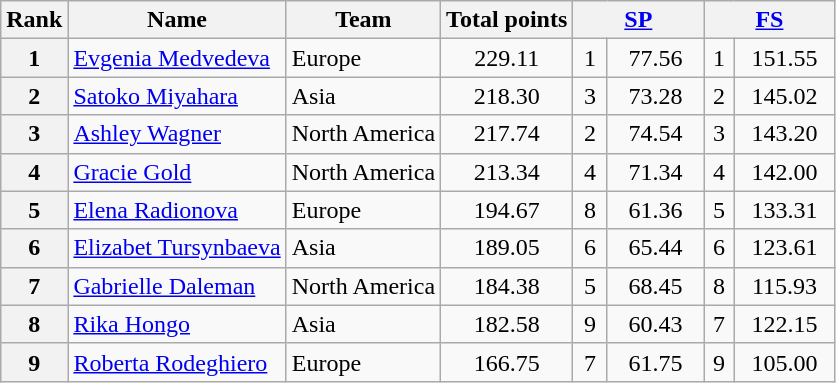<table class="wikitable sortable">
<tr>
<th>Rank</th>
<th>Name</th>
<th>Team</th>
<th>Total points</th>
<th colspan="2" width="80px"><a href='#'>SP</a></th>
<th colspan="2" width="80px"><a href='#'>FS</a></th>
</tr>
<tr>
<th>1</th>
<td><a href='#'>Evgenia Medvedeva</a></td>
<td>Europe</td>
<td align="center">229.11</td>
<td align="center">1</td>
<td align="center">77.56</td>
<td align="center">1</td>
<td align="center">151.55</td>
</tr>
<tr>
<th>2</th>
<td><a href='#'>Satoko Miyahara</a></td>
<td>Asia</td>
<td align="center">218.30</td>
<td align="center">3</td>
<td align="center">73.28</td>
<td align="center">2</td>
<td align="center">145.02</td>
</tr>
<tr>
<th>3</th>
<td><a href='#'>Ashley Wagner</a></td>
<td>North America</td>
<td align="center">217.74</td>
<td align="center">2</td>
<td align="center">74.54</td>
<td align="center">3</td>
<td align="center">143.20</td>
</tr>
<tr>
<th>4</th>
<td><a href='#'>Gracie Gold</a></td>
<td>North America</td>
<td align="center">213.34</td>
<td align="center">4</td>
<td align="center">71.34</td>
<td align="center">4</td>
<td align="center">142.00</td>
</tr>
<tr>
<th>5</th>
<td><a href='#'>Elena Radionova</a></td>
<td>Europe</td>
<td align="center">194.67</td>
<td align="center">8</td>
<td align="center">61.36</td>
<td align="center">5</td>
<td align="center">133.31</td>
</tr>
<tr>
<th>6</th>
<td><a href='#'>Elizabet Tursynbaeva</a></td>
<td>Asia</td>
<td align="center">189.05</td>
<td align="center">6</td>
<td align="center">65.44</td>
<td align="center">6</td>
<td align="center">123.61</td>
</tr>
<tr>
<th>7</th>
<td><a href='#'>Gabrielle Daleman</a></td>
<td>North America</td>
<td align="center">184.38</td>
<td align="center">5</td>
<td align="center">68.45</td>
<td align="center">8</td>
<td align="center">115.93</td>
</tr>
<tr>
<th>8</th>
<td><a href='#'>Rika Hongo</a></td>
<td>Asia</td>
<td align="center">182.58</td>
<td align="center">9</td>
<td align="center">60.43</td>
<td align="center">7</td>
<td align="center">122.15</td>
</tr>
<tr>
<th>9</th>
<td><a href='#'>Roberta Rodeghiero</a></td>
<td>Europe</td>
<td align="center">166.75</td>
<td align="center">7</td>
<td align="center">61.75</td>
<td align="center">9</td>
<td align="center">105.00</td>
</tr>
</table>
